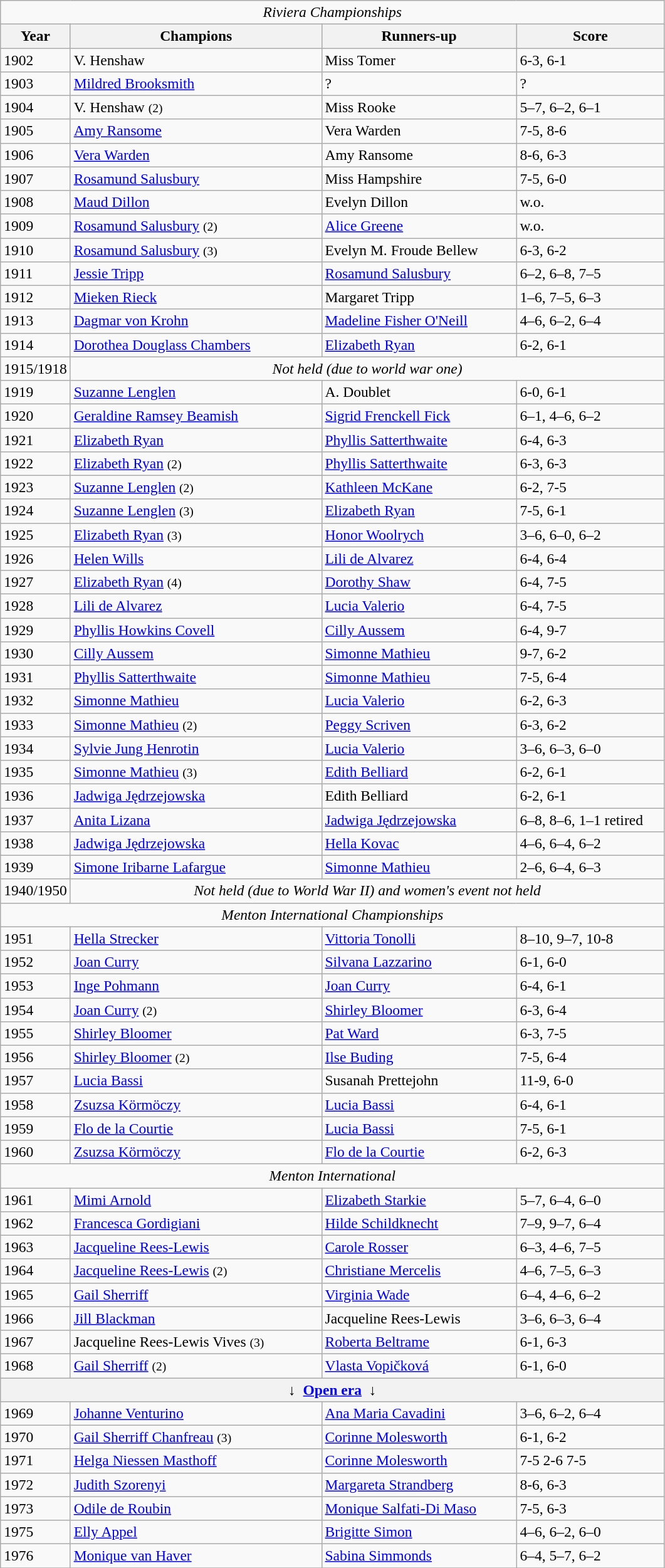<table class="wikitable" style="font-size:98%;">
<tr>
<td colspan=4 align=center><em>Riviera Championships</em></td>
</tr>
<tr>
<th style="width:60px;">Year</th>
<th style="width:260px;">Champions</th>
<th style="width:200px;">Runners-up</th>
<th style="width:150px;">Score</th>
</tr>
<tr>
<td>1902</td>
<td> V. Henshaw</td>
<td> Miss Tomer</td>
<td>6-3, 6-1</td>
</tr>
<tr>
<td>1903</td>
<td> <a href='#'>Mildred Brooksmith</a></td>
<td>?</td>
<td>?</td>
</tr>
<tr>
<td>1904</td>
<td> V. Henshaw <small>(2)</small></td>
<td> Miss Rooke</td>
<td>5–7, 6–2, 6–1</td>
</tr>
<tr>
<td>1905</td>
<td> <a href='#'>Amy Ransome</a></td>
<td> Vera Warden</td>
<td>7-5, 8-6</td>
</tr>
<tr>
<td>1906</td>
<td> <a href='#'>Vera Warden</a></td>
<td> Amy Ransome</td>
<td>8-6, 6-3</td>
</tr>
<tr>
<td>1907</td>
<td> <a href='#'>Rosamund Salusbury</a></td>
<td> Miss Hampshire</td>
<td>7-5, 6-0</td>
</tr>
<tr>
<td>1908</td>
<td> <a href='#'>Maud Dillon</a></td>
<td> Evelyn Dillon</td>
<td>w.o.</td>
</tr>
<tr>
<td>1909</td>
<td> <a href='#'>Rosamund Salusbury</a> <small>(2)</small></td>
<td> <a href='#'>Alice Greene</a></td>
<td>w.o.</td>
</tr>
<tr>
<td>1910</td>
<td> <a href='#'>Rosamund Salusbury</a> <small>(3)</small></td>
<td> Evelyn M. Froude Bellew</td>
<td>6-3, 6-2</td>
</tr>
<tr>
<td>1911</td>
<td> <a href='#'>Jessie Tripp</a></td>
<td> <a href='#'>Rosamund Salusbury</a></td>
<td>6–2, 6–8, 7–5</td>
</tr>
<tr>
<td>1912</td>
<td> <a href='#'>Mieken Rieck</a></td>
<td> Margaret Tripp</td>
<td>1–6, 7–5, 6–3</td>
</tr>
<tr>
<td>1913</td>
<td> <a href='#'>Dagmar von Krohn</a></td>
<td> <a href='#'>Madeline Fisher O'Neill</a></td>
<td>4–6, 6–2, 6–4</td>
</tr>
<tr>
<td>1914</td>
<td> <a href='#'>Dorothea Douglass Chambers</a></td>
<td> <a href='#'>Elizabeth Ryan</a></td>
<td>6-2, 6-1</td>
</tr>
<tr>
<td>1915/1918</td>
<td colspan=3 align=center><em>Not held (due to world war one)</em></td>
</tr>
<tr>
<td>1919</td>
<td> <a href='#'>Suzanne Lenglen</a></td>
<td> A. Doublet</td>
<td>6-0, 6-1</td>
</tr>
<tr>
<td>1920</td>
<td> <a href='#'>Geraldine Ramsey Beamish</a></td>
<td> <a href='#'>Sigrid Frenckell Fick</a></td>
<td>6–1, 4–6, 6–2</td>
</tr>
<tr>
<td>1921</td>
<td> <a href='#'>Elizabeth Ryan</a></td>
<td> <a href='#'>Phyllis Satterthwaite</a></td>
<td>6-4, 6-3</td>
</tr>
<tr>
<td>1922</td>
<td> <a href='#'>Elizabeth Ryan</a> <small>(2)</small></td>
<td> <a href='#'>Phyllis Satterthwaite</a></td>
<td>6-3, 6-3</td>
</tr>
<tr>
<td>1923</td>
<td> <a href='#'>Suzanne Lenglen</a> <small>(2)</small></td>
<td> <a href='#'>Kathleen McKane</a></td>
<td>6-2, 7-5</td>
</tr>
<tr>
<td>1924</td>
<td> <a href='#'>Suzanne Lenglen</a> <small>(3)</small></td>
<td> <a href='#'>Elizabeth Ryan</a></td>
<td>7-5, 6-1</td>
</tr>
<tr>
<td>1925</td>
<td> <a href='#'>Elizabeth Ryan</a> <small>(3)</small></td>
<td> <a href='#'>Honor Woolrych</a></td>
<td>3–6, 6–0, 6–2</td>
</tr>
<tr>
<td>1926</td>
<td> <a href='#'>Helen Wills</a></td>
<td> <a href='#'>Lili de Alvarez</a></td>
<td>6-4, 6-4</td>
</tr>
<tr>
<td>1927</td>
<td> <a href='#'>Elizabeth Ryan</a> <small>(4)</small></td>
<td> <a href='#'>Dorothy Shaw</a></td>
<td>6-4, 7-5</td>
</tr>
<tr>
<td>1928</td>
<td> <a href='#'>Lili de Alvarez</a></td>
<td> <a href='#'>Lucia Valerio</a></td>
<td>6-4, 7-5</td>
</tr>
<tr>
<td>1929</td>
<td> <a href='#'>Phyllis Howkins Covell</a></td>
<td> <a href='#'>Cilly Aussem</a></td>
<td>6-4, 9-7</td>
</tr>
<tr>
<td>1930</td>
<td> <a href='#'>Cilly Aussem</a></td>
<td> <a href='#'>Simonne Mathieu</a></td>
<td>9-7, 6-2</td>
</tr>
<tr>
<td>1931</td>
<td> <a href='#'>Phyllis Satterthwaite</a></td>
<td> <a href='#'>Simonne Mathieu</a></td>
<td>7-5, 6-4</td>
</tr>
<tr>
<td>1932</td>
<td> <a href='#'>Simonne Mathieu</a></td>
<td> <a href='#'>Lucia Valerio</a></td>
<td>6-2, 6-3</td>
</tr>
<tr>
<td>1933</td>
<td> <a href='#'>Simonne Mathieu</a> <small>(2)</small></td>
<td> <a href='#'>Peggy Scriven</a></td>
<td>6-3, 6-2</td>
</tr>
<tr>
<td>1934</td>
<td> <a href='#'>Sylvie Jung Henrotin</a></td>
<td> <a href='#'>Lucia Valerio</a></td>
<td>3–6, 6–3, 6–0</td>
</tr>
<tr>
<td>1935</td>
<td> <a href='#'>Simonne Mathieu</a> <small>(3)</small></td>
<td> <a href='#'>Edith Belliard</a></td>
<td>6-2, 6-1</td>
</tr>
<tr>
<td>1936</td>
<td> <a href='#'>Jadwiga Jędrzejowska</a></td>
<td> Edith Belliard</td>
<td>6-2, 6-1</td>
</tr>
<tr>
<td>1937</td>
<td> <a href='#'>Anita Lizana</a></td>
<td> <a href='#'>Jadwiga Jędrzejowska</a></td>
<td>6–8, 8–6, 1–1 retired</td>
</tr>
<tr>
<td>1938</td>
<td> <a href='#'>Jadwiga Jędrzejowska</a></td>
<td> <a href='#'>Hella Kovac</a></td>
<td>4–6, 6–4, 6–2</td>
</tr>
<tr>
<td>1939</td>
<td> <a href='#'>Simone Iribarne Lafargue</a></td>
<td> <a href='#'>Simonne Mathieu</a></td>
<td>2–6, 6–4, 6–3</td>
</tr>
<tr>
<td>1940/1950</td>
<td colspan=3 align=center><em>Not held (due to World War II) and women's event not held</em></td>
</tr>
<tr>
<td colspan=4 align=center><em>Menton International Championships</em></td>
</tr>
<tr>
<td>1951</td>
<td> <a href='#'>Hella Strecker</a></td>
<td> <a href='#'>Vittoria Tonolli</a></td>
<td>8–10, 9–7, 10-8</td>
</tr>
<tr>
<td>1952</td>
<td> <a href='#'>Joan Curry</a></td>
<td> <a href='#'>Silvana Lazzarino</a></td>
<td>6-1, 6-0</td>
</tr>
<tr>
<td>1953</td>
<td> <a href='#'>Inge Pohmann</a></td>
<td> <a href='#'>Joan Curry</a></td>
<td>6-4, 6-1</td>
</tr>
<tr>
<td>1954</td>
<td> <a href='#'>Joan Curry</a> <small>(2)</small></td>
<td> <a href='#'>Shirley Bloomer</a></td>
<td>6-3, 6-4</td>
</tr>
<tr>
<td>1955</td>
<td> <a href='#'>Shirley Bloomer</a></td>
<td> <a href='#'>Pat Ward</a></td>
<td>6-3, 7-5</td>
</tr>
<tr>
<td>1956</td>
<td> <a href='#'>Shirley Bloomer</a> <small>(2)</small></td>
<td> <a href='#'>Ilse Buding</a></td>
<td>7-5, 6-4</td>
</tr>
<tr>
<td>1957</td>
<td> <a href='#'>Lucia Bassi</a></td>
<td> Susanah Prettejohn</td>
<td>11-9, 6-0</td>
</tr>
<tr>
<td>1958</td>
<td> <a href='#'>Zsuzsa Körmöczy</a></td>
<td> <a href='#'>Lucia Bassi</a></td>
<td>6-4, 6-1</td>
</tr>
<tr>
<td>1959</td>
<td> <a href='#'>Flo de la Courtie</a></td>
<td> <a href='#'>Lucia Bassi</a></td>
<td>7-5, 6-1</td>
</tr>
<tr>
<td>1960</td>
<td> <a href='#'>Zsuzsa Körmöczy</a></td>
<td> <a href='#'>Flo de la Courtie</a></td>
<td>6-2, 6-3</td>
</tr>
<tr>
<td colspan=4 align=center><em>Menton International</em></td>
</tr>
<tr>
<td>1961</td>
<td> <a href='#'>Mimi Arnold</a></td>
<td> <a href='#'>Elizabeth Starkie</a></td>
<td>5–7, 6–4, 6–0</td>
</tr>
<tr>
<td>1962</td>
<td> <a href='#'>Francesca Gordigiani</a></td>
<td> <a href='#'>Hilde Schildknecht</a></td>
<td>7–9, 9–7, 6–4</td>
</tr>
<tr>
<td>1963</td>
<td> <a href='#'>Jacqueline Rees-Lewis</a></td>
<td> <a href='#'>Carole Rosser</a></td>
<td>6–3, 4–6, 7–5</td>
</tr>
<tr>
<td>1964</td>
<td> <a href='#'>Jacqueline Rees-Lewis</a> <small>(2)</small></td>
<td> <a href='#'>Christiane Mercelis</a></td>
<td>4–6, 7–5, 6–3</td>
</tr>
<tr>
<td>1965</td>
<td> <a href='#'>Gail Sherriff</a></td>
<td> <a href='#'>Virginia Wade</a></td>
<td>6–4, 4–6, 6–2</td>
</tr>
<tr>
<td>1966</td>
<td> <a href='#'>Jill Blackman</a></td>
<td> Jacqueline Rees-Lewis</td>
<td>3–6, 6–3, 6–4</td>
</tr>
<tr>
<td>1967</td>
<td> Jacqueline Rees-Lewis Vives <small>(3)</small></td>
<td> <a href='#'>Roberta Beltrame</a></td>
<td>6-1, 6-3</td>
</tr>
<tr>
<td>1968</td>
<td> <a href='#'>Gail Sherriff</a> <small>(2)</small></td>
<td> <a href='#'>Vlasta Vopičková</a></td>
<td>6-1, 6-0</td>
</tr>
<tr>
<th colspan=4 align=center>↓  <a href='#'>Open era</a>  ↓</th>
</tr>
<tr>
<td>1969</td>
<td> <a href='#'>Johanne Venturino</a></td>
<td> <a href='#'>Ana Maria Cavadini</a></td>
<td>3–6, 6–2, 6–4</td>
</tr>
<tr>
<td>1970</td>
<td> <a href='#'>Gail Sherriff Chanfreau</a> <small>(3)</small></td>
<td> <a href='#'>Corinne Molesworth</a></td>
<td>6-1, 6-2</td>
</tr>
<tr>
<td>1971</td>
<td> <a href='#'>Helga Niessen Masthoff</a></td>
<td> <a href='#'>Corinne Molesworth</a></td>
<td>7-5 2-6 7-5</td>
</tr>
<tr>
<td>1972</td>
<td> <a href='#'>Judith Szorenyi</a></td>
<td> <a href='#'>Margareta Strandberg</a></td>
<td>8-6, 6-3</td>
</tr>
<tr>
<td>1973</td>
<td> <a href='#'>Odile de Roubin</a></td>
<td> <a href='#'>Monique Salfati-Di Maso</a></td>
<td>7-5, 6-3</td>
</tr>
<tr>
<td>1975</td>
<td> <a href='#'>Elly Appel</a></td>
<td> <a href='#'>Brigitte Simon</a></td>
<td>4–6, 6–2, 6–0</td>
</tr>
<tr>
<td>1976</td>
<td> <a href='#'>Monique van Haver</a></td>
<td> <a href='#'>Sabina Simmonds</a></td>
<td>6–4, 5–7, 6–2</td>
</tr>
<tr>
</tr>
</table>
